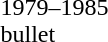<table width="90">
<tr>
<td></td>
</tr>
<tr>
<td><div>1979–1985 bullet</div></td>
</tr>
</table>
